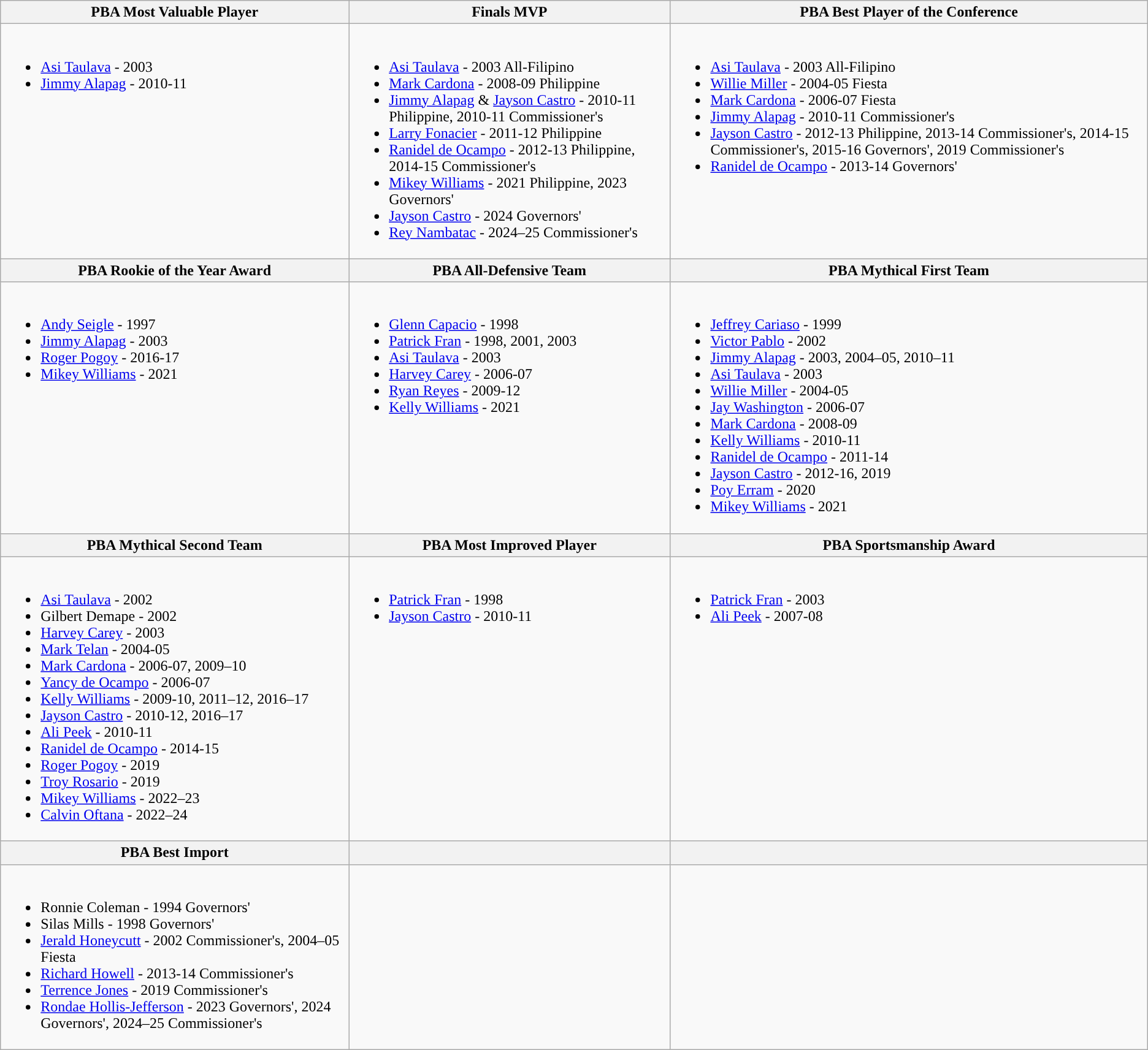<table class=wikitable>
<tr>
<th>PBA Most Valuable Player</th>
<th>Finals MVP</th>
<th>PBA Best Player of the Conference</th>
</tr>
<tr>
<td valign="top"><br><ul><li><a href='#'>Asi Taulava</a> - 2003</li><li><a href='#'>Jimmy Alapag</a> - 2010-11</li></ul></td>
<td valign="top"><br><ul><li><a href='#'>Asi Taulava</a> - 2003 All-Filipino</li><li><a href='#'>Mark Cardona</a> - 2008-09 Philippine</li><li><a href='#'>Jimmy Alapag</a> & <a href='#'>Jayson Castro</a> - 2010-11 Philippine, 2010-11 Commissioner's</li><li><a href='#'>Larry Fonacier</a> - 2011-12 Philippine</li><li><a href='#'>Ranidel de Ocampo</a> - 2012-13 Philippine, 2014-15 Commissioner's</li><li><a href='#'>Mikey Williams</a> - 2021 Philippine, 2023 Governors'</li><li><a href='#'>Jayson Castro</a> - 2024 Governors'</li><li><a href='#'>Rey Nambatac</a> - 2024–25 Commissioner's</li></ul></td>
<td valign="top"><br><ul><li><a href='#'>Asi Taulava</a> - 2003 All-Filipino</li><li><a href='#'>Willie Miller</a> - 2004-05 Fiesta</li><li><a href='#'>Mark Cardona</a> - 2006-07 Fiesta</li><li><a href='#'>Jimmy Alapag</a> - 2010-11 Commissioner's</li><li><a href='#'>Jayson Castro</a> - 2012-13 Philippine, 2013-14 Commissioner's, 2014-15 Commissioner's, 2015-16 Governors', 2019 Commissioner's</li><li><a href='#'>Ranidel de Ocampo</a> - 2013-14 Governors'</li></ul></td>
</tr>
<tr>
<th>PBA Rookie of the Year Award</th>
<th>PBA All-Defensive Team</th>
<th>PBA Mythical First Team</th>
</tr>
<tr>
<td valign="top"><br><ul><li><a href='#'>Andy Seigle</a> - 1997</li><li><a href='#'>Jimmy Alapag</a> - 2003</li><li><a href='#'>Roger Pogoy</a> - 2016-17</li><li><a href='#'>Mikey Williams</a> - 2021</li></ul></td>
<td valign="top"><br><ul><li><a href='#'>Glenn Capacio</a> - 1998</li><li><a href='#'>Patrick Fran</a> - 1998, 2001, 2003</li><li><a href='#'>Asi Taulava</a> - 2003</li><li><a href='#'>Harvey Carey</a> - 2006-07</li><li><a href='#'>Ryan Reyes</a> - 2009-12</li><li><a href='#'>Kelly Williams</a> - 2021</li></ul></td>
<td valign="top"><br><ul><li><a href='#'>Jeffrey Cariaso</a> - 1999</li><li><a href='#'>Victor Pablo</a> - 2002</li><li><a href='#'>Jimmy Alapag</a> - 2003, 2004–05, 2010–11</li><li><a href='#'>Asi Taulava</a> - 2003</li><li><a href='#'>Willie Miller</a> - 2004-05</li><li><a href='#'>Jay Washington</a> - 2006-07</li><li><a href='#'>Mark Cardona</a> - 2008-09</li><li><a href='#'>Kelly Williams</a> - 2010-11</li><li><a href='#'>Ranidel de Ocampo</a> - 2011-14</li><li><a href='#'>Jayson Castro</a> - 2012-16, 2019</li><li><a href='#'>Poy Erram</a> - 2020</li><li><a href='#'>Mikey Williams</a> - 2021</li></ul></td>
</tr>
<tr>
<th>PBA Mythical Second Team</th>
<th>PBA Most Improved Player</th>
<th>PBA Sportsmanship Award</th>
</tr>
<tr>
<td valign="top"><br><ul><li><a href='#'>Asi Taulava</a> - 2002</li><li>Gilbert Demape - 2002</li><li><a href='#'>Harvey Carey</a> - 2003</li><li><a href='#'>Mark Telan</a> - 2004-05</li><li><a href='#'>Mark Cardona</a> - 2006-07, 2009–10</li><li><a href='#'>Yancy de Ocampo</a> - 2006-07</li><li><a href='#'>Kelly Williams</a> - 2009-10, 2011–12, 2016–17</li><li><a href='#'>Jayson Castro</a> - 2010-12, 2016–17</li><li><a href='#'>Ali Peek</a> - 2010-11</li><li><a href='#'>Ranidel de Ocampo</a> - 2014-15</li><li><a href='#'>Roger Pogoy</a> - 2019</li><li><a href='#'>Troy Rosario</a> - 2019</li><li><a href='#'>Mikey Williams</a> - 2022–23</li><li><a href='#'>Calvin Oftana</a> - 2022–24</li></ul></td>
<td valign="top"><br><ul><li><a href='#'>Patrick Fran</a> - 1998</li><li><a href='#'>Jayson Castro</a> - 2010-11</li></ul></td>
<td valign="top"><br><ul><li><a href='#'>Patrick Fran</a> - 2003</li><li><a href='#'>Ali Peek</a> - 2007-08</li></ul></td>
</tr>
<tr>
<th>PBA Best Import</th>
<th></th>
<th></th>
</tr>
<tr>
<td valign="top"><br><ul><li>Ronnie Coleman - 1994 Governors'</li><li>Silas Mills - 1998 Governors'</li><li><a href='#'>Jerald Honeycutt</a> - 2002 Commissioner's, 2004–05 Fiesta</li><li><a href='#'>Richard Howell</a> - 2013-14 Commissioner's</li><li><a href='#'>Terrence Jones</a> - 2019 Commissioner's</li><li><a href='#'>Rondae Hollis-Jefferson</a> - 2023 Governors', 2024 Governors', 2024–25 Commissioner's</li></ul></td>
<td valign="top"></td>
<td valign="top"></td>
</tr>
</table>
